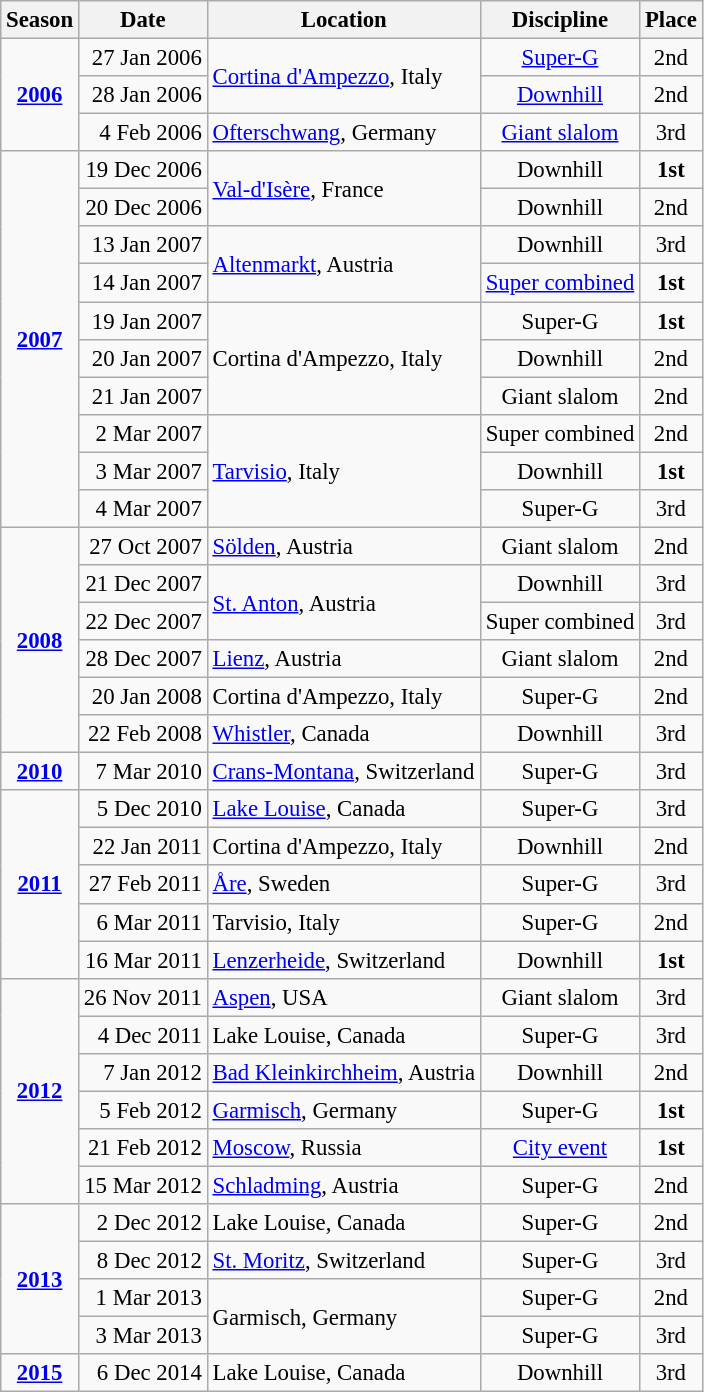<table class="wikitable" style="text-align:center; font-size:95%;">
<tr>
<th>Season</th>
<th>Date</th>
<th>Location</th>
<th>Discipline</th>
<th>Place</th>
</tr>
<tr>
<td rowspan=3><strong><a href='#'>2006</a></strong></td>
<td align=right>27 Jan 2006</td>
<td rowspan="2" style="text-align:left;"><a href='#'>Cortina d'Ampezzo</a>, Italy</td>
<td><a href='#'>Super-G</a></td>
<td>2nd</td>
</tr>
<tr>
<td align=right>28 Jan 2006</td>
<td align=center><a href='#'>Downhill</a></td>
<td>2nd</td>
</tr>
<tr>
<td align=right>4 Feb 2006</td>
<td align=left><a href='#'>Ofterschwang</a>, Germany</td>
<td><a href='#'>Giant slalom</a></td>
<td>3rd</td>
</tr>
<tr>
<td rowspan=10><strong><a href='#'>2007</a></strong></td>
<td style="background:#BOEOE6; text-align:right;">19 Dec 2006</td>
<td rowspan="2" style="text-align:left;"><a href='#'>Val-d'Isère</a>, France</td>
<td style="background:#BOEOE6;">Downhill</td>
<td style="background:#BOEOE6;"><strong>1st</strong></td>
</tr>
<tr>
<td align=right>20 Dec 2006</td>
<td>Downhill</td>
<td>2nd</td>
</tr>
<tr>
<td align=right>13 Jan 2007</td>
<td style="text-align:left;" rowspan="2"><a href='#'>Altenmarkt</a>, Austria</td>
<td>Downhill</td>
<td>3rd</td>
</tr>
<tr style="background:#BOEOE6;">
<td align=right>14 Jan 2007</td>
<td><a href='#'>Super combined</a></td>
<td><strong>1st</strong></td>
</tr>
<tr>
<td style="text-align:right; background:#BOEOE6;">19 Jan 2007</td>
<td rowspan="3" style="text-align:left;">Cortina d'Ampezzo, Italy</td>
<td style="background:#BOEOE6;">Super-G</td>
<td style="background:#BOEOE6;"><strong>1st</strong></td>
</tr>
<tr>
<td align=right>20 Jan 2007</td>
<td>Downhill</td>
<td>2nd</td>
</tr>
<tr>
<td align=right>21 Jan 2007</td>
<td>Giant slalom</td>
<td>2nd</td>
</tr>
<tr>
<td align=right>2 Mar 2007</td>
<td style="text-align:left;" rowspan="3"><a href='#'>Tarvisio</a>, Italy</td>
<td>Super combined</td>
<td>2nd</td>
</tr>
<tr style="background:#BOEOE6;">
<td align=right>3 Mar 2007</td>
<td>Downhill</td>
<td><strong>1st</strong></td>
</tr>
<tr>
<td align=right>4 Mar 2007</td>
<td>Super-G</td>
<td>3rd</td>
</tr>
<tr>
<td rowspan=6><strong><a href='#'>2008</a></strong></td>
<td align=right>27 Oct 2007</td>
<td align=left><a href='#'>Sölden</a>, Austria</td>
<td>Giant slalom</td>
<td>2nd</td>
</tr>
<tr>
<td align=right>21 Dec 2007</td>
<td style="text-align:left;" rowspan="2"><a href='#'>St. Anton</a>, Austria</td>
<td>Downhill</td>
<td>3rd</td>
</tr>
<tr>
<td align=right>22 Dec 2007</td>
<td>Super combined</td>
<td>3rd</td>
</tr>
<tr>
<td align=right>28 Dec 2007</td>
<td align=left><a href='#'>Lienz</a>, Austria</td>
<td>Giant slalom</td>
<td>2nd</td>
</tr>
<tr>
<td align=right>20 Jan 2008</td>
<td align=left>Cortina d'Ampezzo, Italy</td>
<td>Super-G</td>
<td>2nd</td>
</tr>
<tr>
<td align=right>22 Feb 2008</td>
<td align=left><a href='#'>Whistler</a>, Canada</td>
<td>Downhill</td>
<td>3rd</td>
</tr>
<tr>
<td><strong><a href='#'>2010</a></strong></td>
<td align=right>7 Mar 2010</td>
<td align=left><a href='#'>Crans-Montana</a>, Switzerland</td>
<td>Super-G</td>
<td>3rd</td>
</tr>
<tr>
<td rowspan=5><strong><a href='#'>2011</a></strong></td>
<td align=right>5 Dec 2010</td>
<td align=left><a href='#'>Lake Louise</a>, Canada</td>
<td>Super-G</td>
<td>3rd</td>
</tr>
<tr>
<td align=right>22 Jan 2011</td>
<td align=left>Cortina d'Ampezzo, Italy</td>
<td>Downhill</td>
<td>2nd</td>
</tr>
<tr>
<td align=right>27 Feb 2011</td>
<td align=left><a href='#'>Åre</a>, Sweden</td>
<td>Super-G</td>
<td>3rd</td>
</tr>
<tr>
<td align=right>6 Mar 2011</td>
<td align=left>Tarvisio, Italy</td>
<td>Super-G</td>
<td>2nd</td>
</tr>
<tr>
<td style="text-align:right; background:#BOEOE6;">16 Mar 2011</td>
<td align=left><a href='#'>Lenzerheide</a>, Switzerland</td>
<td style="background:#BOEOE6;">Downhill</td>
<td style="background:#BOEOE6;"><strong>1st</strong></td>
</tr>
<tr>
<td rowspan=6><strong><a href='#'>2012</a></strong></td>
<td align=right>26 Nov 2011</td>
<td align=left><a href='#'>Aspen</a>, USA</td>
<td>Giant slalom</td>
<td>3rd</td>
</tr>
<tr>
<td align=right>4 Dec 2011</td>
<td align=left>Lake Louise, Canada</td>
<td>Super-G</td>
<td>3rd</td>
</tr>
<tr>
<td align=right>7 Jan 2012</td>
<td align=left><a href='#'>Bad Kleinkirchheim</a>, Austria</td>
<td>Downhill</td>
<td>2nd</td>
</tr>
<tr>
<td style="text-align:right; background:#BOEOE6;">5 Feb 2012</td>
<td align=left><a href='#'>Garmisch</a>, Germany</td>
<td style="background:#BOEOE6;">Super-G</td>
<td style="background:#BOEOE6;"><strong>1st</strong></td>
</tr>
<tr>
<td style="text-align:right; background:#BOEOE6;">21 Feb 2012</td>
<td align=left><a href='#'>Moscow</a>, Russia</td>
<td style="background:#BOEOE6;"><a href='#'>City event</a></td>
<td style="background:#BOEOE6;"><strong>1st</strong></td>
</tr>
<tr>
<td align=right>15 Mar 2012</td>
<td align=left><a href='#'>Schladming</a>, Austria</td>
<td>Super-G</td>
<td>2nd</td>
</tr>
<tr>
<td rowspan=4><strong><a href='#'>2013</a></strong></td>
<td align=right>2 Dec 2012</td>
<td align=left>Lake Louise, Canada</td>
<td>Super-G</td>
<td>2nd</td>
</tr>
<tr>
<td align=right>8 Dec 2012</td>
<td align=left><a href='#'>St. Moritz</a>, Switzerland</td>
<td>Super-G</td>
<td>3rd</td>
</tr>
<tr>
<td align=right>1 Mar 2013</td>
<td rowspan="2" style="text-align:left;">Garmisch, Germany</td>
<td>Super-G</td>
<td>2nd</td>
</tr>
<tr>
<td align=right>3 Mar 2013</td>
<td>Super-G</td>
<td>3rd</td>
</tr>
<tr>
<td rowspan=4><strong><a href='#'>2015</a></strong></td>
<td align=right>6 Dec 2014</td>
<td align=left>Lake Louise, Canada</td>
<td>Downhill</td>
<td>3rd</td>
</tr>
</table>
